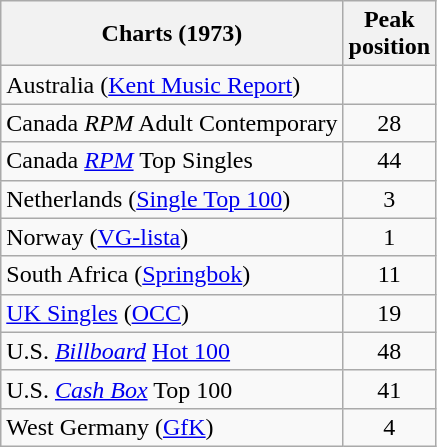<table class="wikitable sortable">
<tr>
<th>Charts (1973)</th>
<th>Peak<br>position</th>
</tr>
<tr>
<td align="left">Australia (<a href='#'>Kent Music Report</a>)</td>
<td></td>
</tr>
<tr>
<td>Canada <em>RPM</em> Adult Contemporary</td>
<td style="text-align:center;">28</td>
</tr>
<tr>
<td>Canada <em><a href='#'>RPM</a></em> Top Singles</td>
<td style="text-align:center;">44</td>
</tr>
<tr>
<td>Netherlands (<a href='#'>Single Top 100</a>)</td>
<td align="center">3</td>
</tr>
<tr>
<td>Norway (<a href='#'>VG-lista</a>)</td>
<td align="center">1</td>
</tr>
<tr>
<td>South Africa (<a href='#'>Springbok</a>)</td>
<td align="center">11</td>
</tr>
<tr>
<td><a href='#'>UK Singles</a> (<a href='#'>OCC</a>)</td>
<td style="text-align:center;">19</td>
</tr>
<tr>
<td>U.S. <em><a href='#'>Billboard</a></em> <a href='#'>Hot 100</a></td>
<td style="text-align:center;">48</td>
</tr>
<tr>
<td>U.S. <a href='#'><em>Cash Box</em></a> Top 100</td>
<td align="center">41</td>
</tr>
<tr>
<td>West Germany (<a href='#'>GfK</a>)</td>
<td align="center">4</td>
</tr>
</table>
